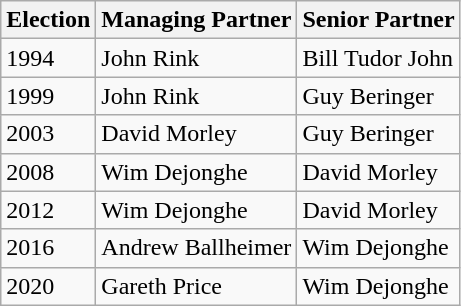<table class="wikitable sortable" style="text-align: centre;">
<tr>
<th>Election</th>
<th>Managing Partner</th>
<th>Senior Partner</th>
</tr>
<tr>
<td>1994</td>
<td>John Rink</td>
<td>Bill Tudor John</td>
</tr>
<tr>
<td>1999</td>
<td>John Rink</td>
<td>Guy Beringer</td>
</tr>
<tr>
<td>2003</td>
<td>David Morley</td>
<td>Guy Beringer</td>
</tr>
<tr>
<td>2008</td>
<td>Wim Dejonghe</td>
<td>David Morley</td>
</tr>
<tr>
<td>2012</td>
<td>Wim Dejonghe</td>
<td>David Morley</td>
</tr>
<tr>
<td>2016</td>
<td>Andrew Ballheimer</td>
<td>Wim Dejonghe</td>
</tr>
<tr>
<td>2020</td>
<td>Gareth Price</td>
<td>Wim Dejonghe</td>
</tr>
</table>
